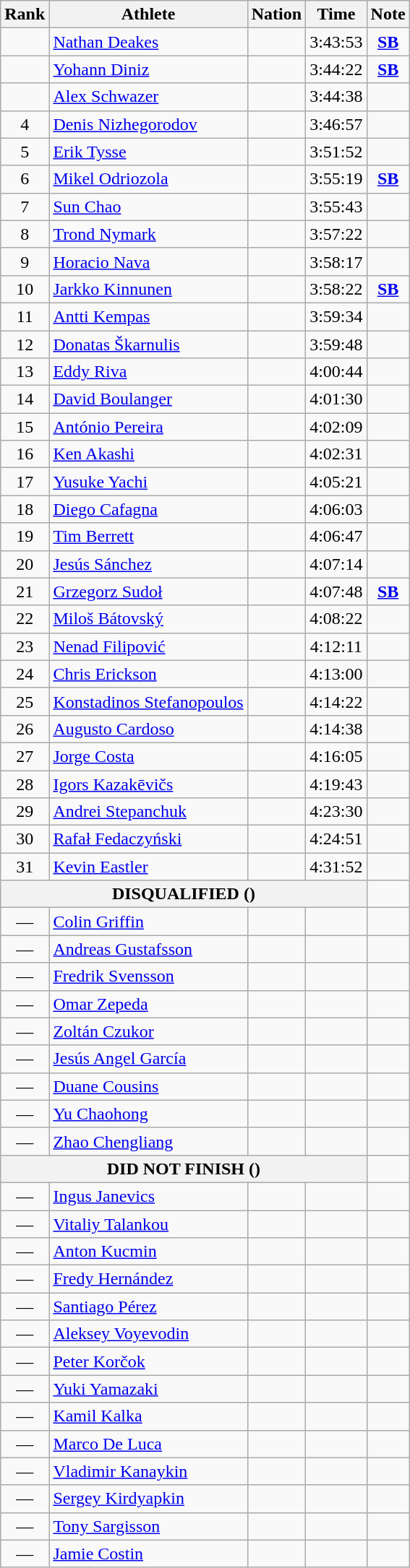<table class="wikitable" style=" text-align:center;">
<tr>
<th>Rank</th>
<th>Athlete</th>
<th>Nation</th>
<th>Time</th>
<th>Note</th>
</tr>
<tr>
<td></td>
<td align=left><a href='#'>Nathan Deakes</a></td>
<td align=left></td>
<td>3:43:53</td>
<td><strong><a href='#'>SB</a></strong></td>
</tr>
<tr>
<td></td>
<td align=left><a href='#'>Yohann Diniz</a></td>
<td align=left></td>
<td>3:44:22</td>
<td><strong><a href='#'>SB</a></strong></td>
</tr>
<tr>
<td></td>
<td align=left><a href='#'>Alex Schwazer</a></td>
<td align=left></td>
<td>3:44:38</td>
<td></td>
</tr>
<tr>
<td>4</td>
<td align=left><a href='#'>Denis Nizhegorodov</a></td>
<td align=left></td>
<td>3:46:57</td>
<td></td>
</tr>
<tr>
<td>5</td>
<td align=left><a href='#'>Erik Tysse</a></td>
<td align=left></td>
<td>3:51:52</td>
<td></td>
</tr>
<tr>
<td>6</td>
<td align=left><a href='#'>Mikel Odriozola</a></td>
<td align=left></td>
<td>3:55:19</td>
<td><strong><a href='#'>SB</a></strong></td>
</tr>
<tr>
<td>7</td>
<td align=left><a href='#'>Sun Chao</a></td>
<td align=left></td>
<td>3:55:43</td>
<td></td>
</tr>
<tr>
<td>8</td>
<td align=left><a href='#'>Trond Nymark</a></td>
<td align=left></td>
<td>3:57:22</td>
<td></td>
</tr>
<tr>
<td>9</td>
<td align=left><a href='#'>Horacio Nava</a></td>
<td align=left></td>
<td>3:58:17</td>
<td></td>
</tr>
<tr>
<td>10</td>
<td align=left><a href='#'>Jarkko Kinnunen</a></td>
<td align=left></td>
<td>3:58:22</td>
<td><strong><a href='#'>SB</a></strong></td>
</tr>
<tr>
<td>11</td>
<td align=left><a href='#'>Antti Kempas</a></td>
<td align=left></td>
<td>3:59:34</td>
<td></td>
</tr>
<tr>
<td>12</td>
<td align=left><a href='#'>Donatas Škarnulis</a></td>
<td align=left></td>
<td>3:59:48</td>
<td></td>
</tr>
<tr>
<td>13</td>
<td align=left><a href='#'>Eddy Riva</a></td>
<td align=left></td>
<td>4:00:44</td>
<td></td>
</tr>
<tr>
<td>14</td>
<td align=left><a href='#'>David Boulanger</a></td>
<td align=left></td>
<td>4:01:30</td>
<td></td>
</tr>
<tr>
<td>15</td>
<td align=left><a href='#'>António Pereira</a></td>
<td align=left></td>
<td>4:02:09</td>
<td></td>
</tr>
<tr>
<td>16</td>
<td align=left><a href='#'>Ken Akashi</a></td>
<td align=left></td>
<td>4:02:31</td>
<td></td>
</tr>
<tr>
<td>17</td>
<td align=left><a href='#'>Yusuke Yachi</a></td>
<td align=left></td>
<td>4:05:21</td>
<td></td>
</tr>
<tr>
<td>18</td>
<td align=left><a href='#'>Diego Cafagna</a></td>
<td align=left></td>
<td>4:06:03</td>
<td></td>
</tr>
<tr>
<td>19</td>
<td align=left><a href='#'>Tim Berrett</a></td>
<td align=left></td>
<td>4:06:47</td>
<td></td>
</tr>
<tr>
<td>20</td>
<td align=left><a href='#'>Jesús Sánchez</a></td>
<td align=left></td>
<td>4:07:14</td>
<td></td>
</tr>
<tr>
<td>21</td>
<td align=left><a href='#'>Grzegorz Sudoł</a></td>
<td align=left></td>
<td>4:07:48</td>
<td><strong><a href='#'>SB</a></strong></td>
</tr>
<tr>
<td>22</td>
<td align=left><a href='#'>Miloš Bátovský</a></td>
<td align=left></td>
<td>4:08:22</td>
<td></td>
</tr>
<tr>
<td>23</td>
<td align=left><a href='#'>Nenad Filipović</a></td>
<td align=left></td>
<td>4:12:11</td>
<td></td>
</tr>
<tr>
<td>24</td>
<td align=left><a href='#'>Chris Erickson</a></td>
<td align=left></td>
<td>4:13:00</td>
<td></td>
</tr>
<tr>
<td>25</td>
<td align=left><a href='#'>Konstadinos Stefanopoulos</a></td>
<td align=left></td>
<td>4:14:22</td>
<td></td>
</tr>
<tr>
<td>26</td>
<td align=left><a href='#'>Augusto Cardoso</a></td>
<td align=left></td>
<td>4:14:38</td>
<td></td>
</tr>
<tr>
<td>27</td>
<td align=left><a href='#'>Jorge Costa</a></td>
<td align=left></td>
<td>4:16:05</td>
<td></td>
</tr>
<tr>
<td>28</td>
<td align=left><a href='#'>Igors Kazakēvičs</a></td>
<td align=left></td>
<td>4:19:43</td>
<td></td>
</tr>
<tr>
<td>29</td>
<td align=left><a href='#'>Andrei Stepanchuk</a></td>
<td align=left></td>
<td>4:23:30</td>
<td></td>
</tr>
<tr>
<td>30</td>
<td align=left><a href='#'>Rafał Fedaczyński</a></td>
<td align=left></td>
<td>4:24:51</td>
<td></td>
</tr>
<tr>
<td>31</td>
<td align=left><a href='#'>Kevin Eastler</a></td>
<td align=left></td>
<td>4:31:52</td>
<td></td>
</tr>
<tr>
<th colspan="4">DISQUALIFIED ()</th>
</tr>
<tr>
<td>—</td>
<td align=left><a href='#'>Colin Griffin</a></td>
<td align=left></td>
<td></td>
<td></td>
</tr>
<tr>
<td>—</td>
<td align=left><a href='#'>Andreas Gustafsson</a></td>
<td align=left></td>
<td></td>
<td></td>
</tr>
<tr>
<td>—</td>
<td align=left><a href='#'>Fredrik Svensson</a></td>
<td align=left></td>
<td></td>
<td></td>
</tr>
<tr>
<td>—</td>
<td align=left><a href='#'>Omar Zepeda</a></td>
<td align=left></td>
<td></td>
<td></td>
</tr>
<tr>
<td>—</td>
<td align=left><a href='#'>Zoltán Czukor</a></td>
<td align=left></td>
<td></td>
<td></td>
</tr>
<tr>
<td>—</td>
<td align=left><a href='#'>Jesús Angel García</a></td>
<td align=left></td>
<td></td>
<td></td>
</tr>
<tr>
<td>—</td>
<td align=left><a href='#'>Duane Cousins</a></td>
<td align=left></td>
<td></td>
<td></td>
</tr>
<tr>
<td>—</td>
<td align=left><a href='#'>Yu Chaohong</a></td>
<td align=left></td>
<td></td>
<td></td>
</tr>
<tr>
<td>—</td>
<td align=left><a href='#'>Zhao Chengliang</a></td>
<td align=left></td>
<td></td>
<td></td>
</tr>
<tr>
<th colspan="4">DID NOT FINISH ()</th>
</tr>
<tr>
<td>—</td>
<td align=left><a href='#'>Ingus Janevics</a></td>
<td align=left></td>
<td></td>
<td></td>
</tr>
<tr>
<td>—</td>
<td align=left><a href='#'>Vitaliy Talankou</a></td>
<td align=left></td>
<td></td>
<td></td>
</tr>
<tr>
<td>—</td>
<td align=left><a href='#'>Anton Kucmin</a></td>
<td align=left></td>
<td></td>
<td></td>
</tr>
<tr>
<td>—</td>
<td align=left><a href='#'>Fredy Hernández</a></td>
<td align=left></td>
<td></td>
<td></td>
</tr>
<tr>
<td>—</td>
<td align=left><a href='#'>Santiago Pérez</a></td>
<td align=left></td>
<td></td>
<td></td>
</tr>
<tr>
<td>—</td>
<td align=left><a href='#'>Aleksey Voyevodin</a></td>
<td align=left></td>
<td></td>
<td></td>
</tr>
<tr>
<td>—</td>
<td align=left><a href='#'>Peter Korčok</a></td>
<td align=left></td>
<td></td>
<td></td>
</tr>
<tr>
<td>—</td>
<td align=left><a href='#'>Yuki Yamazaki</a></td>
<td align=left></td>
<td></td>
<td></td>
</tr>
<tr>
<td>—</td>
<td align=left><a href='#'>Kamil Kalka</a></td>
<td align=left></td>
<td></td>
<td></td>
</tr>
<tr>
<td>—</td>
<td align=left><a href='#'>Marco De Luca</a></td>
<td align=left></td>
<td></td>
<td></td>
</tr>
<tr>
<td>—</td>
<td align=left><a href='#'>Vladimir Kanaykin</a></td>
<td align=left></td>
<td></td>
<td></td>
</tr>
<tr>
<td>—</td>
<td align=left><a href='#'>Sergey Kirdyapkin</a></td>
<td align=left></td>
<td></td>
<td></td>
</tr>
<tr>
<td>—</td>
<td align=left><a href='#'>Tony Sargisson</a></td>
<td align=left></td>
<td></td>
<td></td>
</tr>
<tr>
<td>—</td>
<td align=left><a href='#'>Jamie Costin</a></td>
<td align=left></td>
<td></td>
<td></td>
</tr>
</table>
